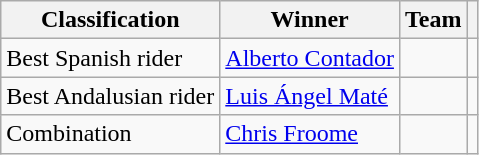<table class="wikitable">
<tr>
<th>Classification</th>
<th>Winner</th>
<th>Team</th>
<th></th>
</tr>
<tr>
<td>Best Spanish rider</td>
<td><a href='#'>Alberto Contador</a></td>
<td></td>
<td></td>
</tr>
<tr>
<td>Best Andalusian rider</td>
<td><a href='#'>Luis Ángel Maté</a></td>
<td></td>
<td></td>
</tr>
<tr>
<td>Combination</td>
<td><a href='#'>Chris Froome</a></td>
<td></td>
<td></td>
</tr>
</table>
